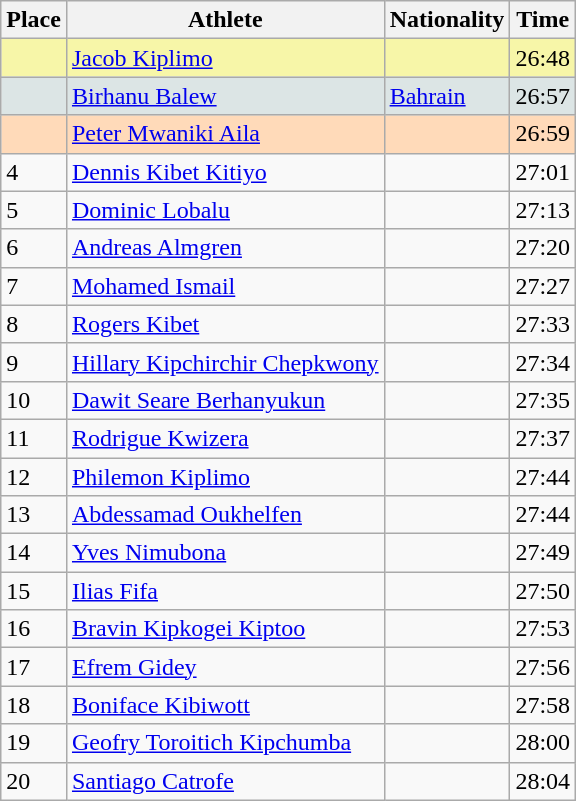<table class="wikitable sortable">
<tr>
<th scope="col">Place</th>
<th scope="col">Athlete</th>
<th scope="col">Nationality</th>
<th scope="col">Time</th>
</tr>
<tr bgcolor="#F7F6A8">
<td></td>
<td><a href='#'>Jacob Kiplimo</a></td>
<td></td>
<td>26:48</td>
</tr>
<tr bgcolor="#DCE5E5">
<td></td>
<td><a href='#'>Birhanu Balew</a></td>
<td> <a href='#'>Bahrain</a></td>
<td>26:57</td>
</tr>
<tr bgcolor="#FFDAB9">
<td></td>
<td><a href='#'>Peter Mwaniki Aila</a></td>
<td></td>
<td>26:59</td>
</tr>
<tr>
<td>4</td>
<td><a href='#'>Dennis Kibet Kitiyo</a></td>
<td></td>
<td>27:01</td>
</tr>
<tr>
<td>5</td>
<td><a href='#'>Dominic Lobalu</a></td>
<td></td>
<td>27:13</td>
</tr>
<tr>
<td>6</td>
<td><a href='#'>Andreas Almgren</a></td>
<td></td>
<td>27:20</td>
</tr>
<tr>
<td>7</td>
<td><a href='#'>Mohamed Ismail</a></td>
<td></td>
<td>27:27</td>
</tr>
<tr>
<td>8</td>
<td><a href='#'>Rogers Kibet</a></td>
<td></td>
<td>27:33</td>
</tr>
<tr>
<td>9</td>
<td><a href='#'>Hillary Kipchirchir Chepkwony</a></td>
<td></td>
<td>27:34</td>
</tr>
<tr>
<td>10</td>
<td><a href='#'>Dawit Seare Berhanyukun</a></td>
<td></td>
<td>27:35</td>
</tr>
<tr>
<td>11</td>
<td><a href='#'>Rodrigue Kwizera</a></td>
<td></td>
<td>27:37</td>
</tr>
<tr>
<td>12</td>
<td><a href='#'>Philemon Kiplimo</a></td>
<td></td>
<td>27:44</td>
</tr>
<tr>
<td>13</td>
<td><a href='#'>Abdessamad Oukhelfen</a></td>
<td></td>
<td>27:44</td>
</tr>
<tr>
<td>14</td>
<td><a href='#'>Yves Nimubona</a></td>
<td></td>
<td>27:49</td>
</tr>
<tr>
<td>15</td>
<td><a href='#'>Ilias Fifa</a></td>
<td></td>
<td>27:50</td>
</tr>
<tr>
<td>16</td>
<td><a href='#'>Bravin Kipkogei Kiptoo</a></td>
<td></td>
<td>27:53</td>
</tr>
<tr>
<td>17</td>
<td><a href='#'>Efrem Gidey</a></td>
<td></td>
<td>27:56</td>
</tr>
<tr>
<td>18</td>
<td><a href='#'>Boniface Kibiwott</a></td>
<td></td>
<td>27:58</td>
</tr>
<tr>
<td>19</td>
<td><a href='#'>Geofry Toroitich Kipchumba</a></td>
<td></td>
<td>28:00</td>
</tr>
<tr>
<td>20</td>
<td><a href='#'>Santiago Catrofe</a></td>
<td></td>
<td>28:04</td>
</tr>
</table>
